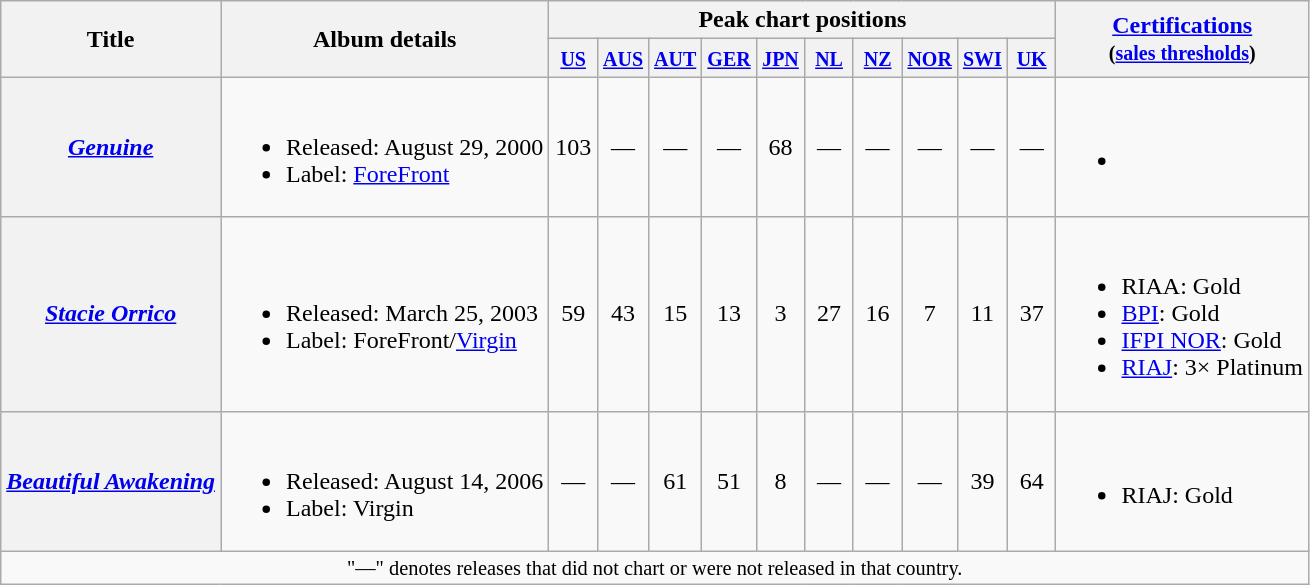<table class="wikitable plainrowheaders">
<tr>
<th rowspan="2">Title</th>
<th rowspan="2">Album details</th>
<th colspan="10">Peak chart positions</th>
<th rowspan="2"><a href='#'>Certifications</a><br><small>(<a href='#'>sales thresholds</a>)</small></th>
</tr>
<tr>
<th width=25><small><a href='#'>US</a></small><br></th>
<th width=25><small><a href='#'>AUS</a></small><br></th>
<th width=25><small><a href='#'>AUT</a></small><br></th>
<th width=25><small><a href='#'>GER</a></small><br></th>
<th width=25><small><a href='#'>JPN</a></small><br></th>
<th width=25><small><a href='#'>NL</a></small><br></th>
<th width=25><small><a href='#'>NZ</a></small><br></th>
<th width=25><small><a href='#'>NOR</a></small><br></th>
<th width=25><small><a href='#'>SWI</a></small><br></th>
<th width=25><small><a href='#'>UK</a></small><br></th>
</tr>
<tr>
<th scope="row"><em><a href='#'>Genuine</a></em></th>
<td><br><ul><li>Released: August 29, 2000</li><li>Label: <a href='#'>ForeFront</a></li></ul></td>
<td align=center>103</td>
<td align=center>—</td>
<td align=center>—</td>
<td align=center>—</td>
<td align=center>68</td>
<td align=center>—</td>
<td align=center>—</td>
<td align=center>—</td>
<td align=center>—</td>
<td align=center>—</td>
<td><br><ul><li></li></ul></td>
</tr>
<tr>
<th scope="row"><em><a href='#'>Stacie Orrico</a></em></th>
<td><br><ul><li>Released: March 25, 2003</li><li>Label: ForeFront/<a href='#'>Virgin</a></li></ul></td>
<td align=center>59</td>
<td align=center>43</td>
<td align=center>15</td>
<td align=center>13</td>
<td align=center>3</td>
<td align=center>27</td>
<td align=center>16</td>
<td align=center>7</td>
<td align=center>11</td>
<td align=center>37</td>
<td><br><ul><li>RIAA: Gold</li><li><a href='#'>BPI</a>: Gold</li><li><a href='#'>IFPI NOR</a>: Gold</li><li><a href='#'>RIAJ</a>: 3× Platinum</li></ul></td>
</tr>
<tr>
<th scope="row"><em><a href='#'>Beautiful Awakening</a></em></th>
<td><br><ul><li>Released: August 14, 2006</li><li>Label: Virgin</li></ul></td>
<td align=center>—</td>
<td align=center>—</td>
<td align=center>61</td>
<td align=center>51</td>
<td align=center>8</td>
<td align=center>—</td>
<td align=center>—</td>
<td align=center>—</td>
<td align=center>39</td>
<td align=center>64</td>
<td><br><ul><li>RIAJ: Gold</li></ul></td>
</tr>
<tr>
<td colspan="13" style="text-align:center; font-size:85%">"—" denotes releases that did not chart or were not released in that country.</td>
</tr>
</table>
